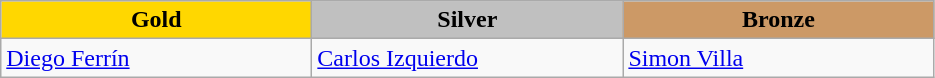<table class="wikitable" style="text-align:left">
<tr align="center">
<td width=200 bgcolor=gold><strong>Gold</strong></td>
<td width=200 bgcolor=silver><strong>Silver</strong></td>
<td width=200 bgcolor=CC9966><strong>Bronze</strong></td>
</tr>
<tr>
<td><a href='#'>Diego Ferrín</a><br><em></em></td>
<td><a href='#'>Carlos Izquierdo</a><br><em></em></td>
<td><a href='#'>Simon Villa</a><br><em></em></td>
</tr>
</table>
